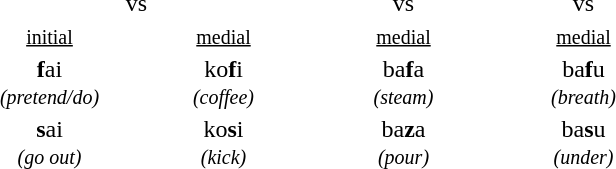<table class="mw-collapsible mw-collapsed">
<tr>
<td colspan="2" style="width: 14em; text-align:center;"> vs </td>
<th></th>
<td style="text-align:center;"> vs </td>
<td></td>
<td style="text-align:center;"> vs </td>
</tr>
<tr>
<td style="width: 7em; text-align:center;"><small><u>initial</u></small></td>
<td style="width: 7em; text-align:center;"><small><u>medial</u></small></td>
<td></td>
<td style="width: 7em; text-align:center;"><small><u>medial</u></small></td>
<td></td>
<td style="width: 7em; text-align:center;"><small><u>medial</u></small></td>
</tr>
<tr>
<td style="text-align:center;"><strong>f</strong>ai<br><em><small>(pretend/do)</small></em></td>
<td style="text-align:center;">ko<strong>f</strong>i<br><em><small>(coffee)</small></em></td>
<td></td>
<td style="text-align:center;">ba<strong>f</strong>a<br><em><small>(steam)</small></em></td>
<td></td>
<td style="text-align:center;">ba<strong>f</strong>u<br><em><small>(breath)</small></em></td>
</tr>
<tr>
<td style="text-align:center;"><strong>s</strong>ai<br><em><small>(go out)</small></em></td>
<td style="text-align:center;">ko<strong>s</strong>i<br><em><small>(kick)</small></em></td>
<td></td>
<td style="text-align:center;">ba<strong>z</strong>a<br><small><em>(pour)</em></small></td>
<td></td>
<td style="text-align:center;">ba<strong>s</strong>u<br><em><small>(under)</small></em></td>
</tr>
</table>
